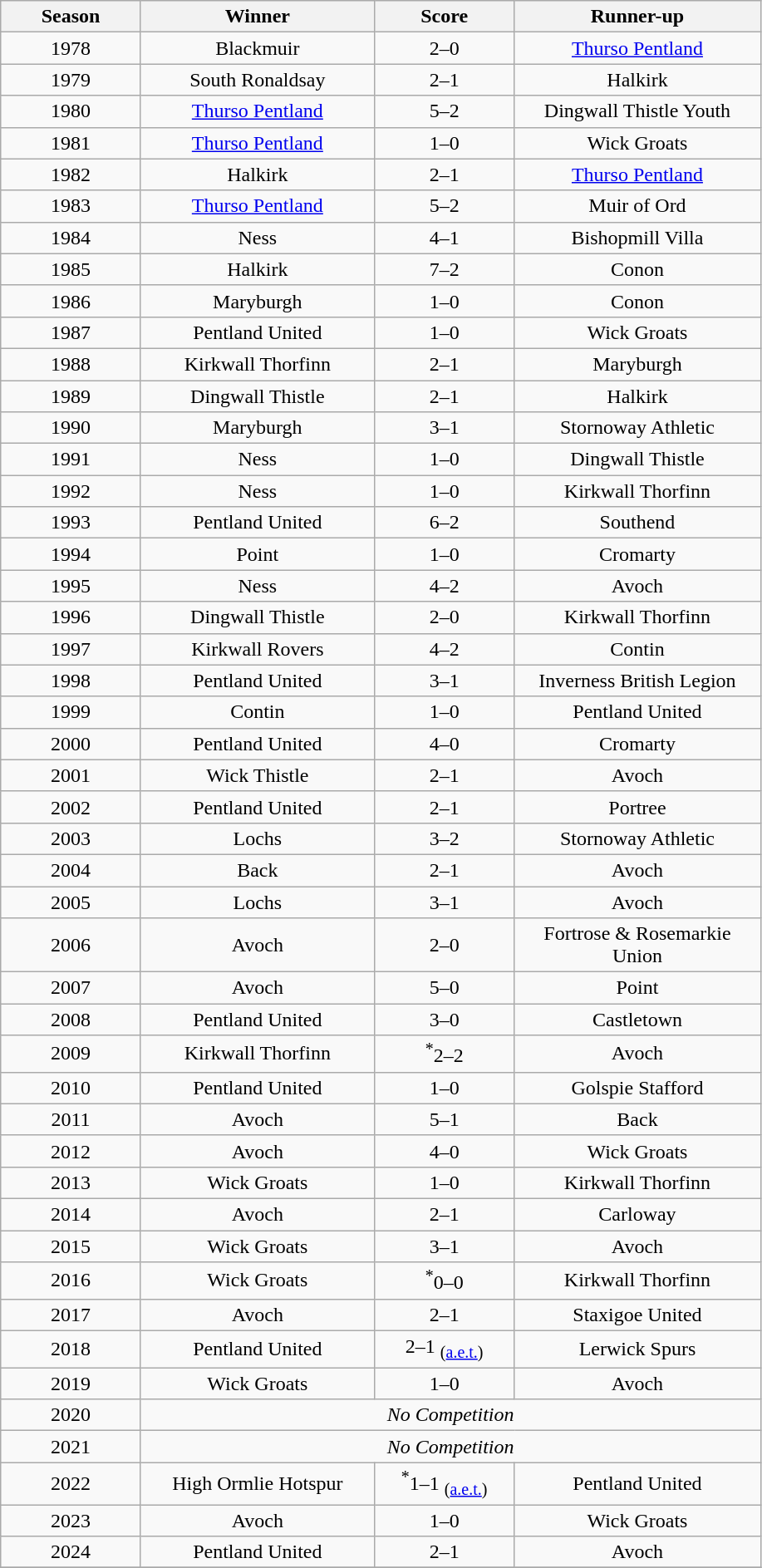<table class="wikitable" style="text-align: center;">
<tr>
<th width=105>Season</th>
<th width=180>Winner</th>
<th width=105>Score</th>
<th width=190>Runner-up</th>
</tr>
<tr>
<td>1978</td>
<td>Blackmuir</td>
<td>2–0</td>
<td><a href='#'>Thurso Pentland</a></td>
</tr>
<tr>
<td>1979</td>
<td>South Ronaldsay</td>
<td>2–1</td>
<td>Halkirk</td>
</tr>
<tr>
<td>1980</td>
<td><a href='#'>Thurso Pentland</a></td>
<td>5–2</td>
<td>Dingwall Thistle Youth</td>
</tr>
<tr>
<td>1981</td>
<td><a href='#'>Thurso Pentland</a></td>
<td>1–0</td>
<td>Wick Groats</td>
</tr>
<tr>
<td>1982</td>
<td>Halkirk</td>
<td>2–1</td>
<td><a href='#'>Thurso Pentland</a></td>
</tr>
<tr>
<td>1983</td>
<td><a href='#'>Thurso Pentland</a></td>
<td>5–2</td>
<td>Muir of Ord</td>
</tr>
<tr>
<td>1984</td>
<td>Ness</td>
<td>4–1</td>
<td>Bishopmill Villa</td>
</tr>
<tr>
<td>1985</td>
<td>Halkirk</td>
<td>7–2</td>
<td>Conon</td>
</tr>
<tr>
<td>1986</td>
<td>Maryburgh</td>
<td>1–0</td>
<td>Conon</td>
</tr>
<tr>
<td>1987</td>
<td>Pentland United</td>
<td>1–0</td>
<td>Wick Groats</td>
</tr>
<tr>
<td>1988</td>
<td>Kirkwall Thorfinn</td>
<td>2–1</td>
<td>Maryburgh</td>
</tr>
<tr>
<td>1989</td>
<td>Dingwall Thistle</td>
<td>2–1</td>
<td>Halkirk</td>
</tr>
<tr>
<td>1990</td>
<td>Maryburgh</td>
<td>3–1</td>
<td>Stornoway Athletic</td>
</tr>
<tr>
<td>1991</td>
<td>Ness</td>
<td>1–0</td>
<td>Dingwall Thistle</td>
</tr>
<tr>
<td>1992</td>
<td>Ness</td>
<td>1–0</td>
<td>Kirkwall Thorfinn</td>
</tr>
<tr>
<td>1993</td>
<td>Pentland United</td>
<td>6–2</td>
<td>Southend</td>
</tr>
<tr>
<td>1994</td>
<td>Point</td>
<td>1–0</td>
<td>Cromarty</td>
</tr>
<tr>
<td>1995</td>
<td>Ness</td>
<td>4–2</td>
<td>Avoch</td>
</tr>
<tr>
<td>1996</td>
<td>Dingwall Thistle</td>
<td>2–0</td>
<td>Kirkwall Thorfinn</td>
</tr>
<tr>
<td>1997</td>
<td>Kirkwall Rovers</td>
<td>4–2</td>
<td>Contin</td>
</tr>
<tr>
<td>1998</td>
<td>Pentland United</td>
<td>3–1</td>
<td>Inverness British Legion</td>
</tr>
<tr>
<td>1999</td>
<td>Contin</td>
<td>1–0</td>
<td>Pentland United</td>
</tr>
<tr>
<td>2000</td>
<td>Pentland United</td>
<td>4–0</td>
<td>Cromarty</td>
</tr>
<tr>
<td>2001</td>
<td>Wick Thistle</td>
<td>2–1</td>
<td>Avoch</td>
</tr>
<tr>
<td>2002</td>
<td>Pentland United</td>
<td>2–1</td>
<td>Portree</td>
</tr>
<tr>
<td>2003</td>
<td>Lochs</td>
<td>3–2</td>
<td>Stornoway Athletic</td>
</tr>
<tr>
<td>2004</td>
<td>Back</td>
<td>2–1</td>
<td>Avoch</td>
</tr>
<tr>
<td>2005</td>
<td>Lochs</td>
<td>3–1</td>
<td>Avoch</td>
</tr>
<tr>
<td>2006</td>
<td>Avoch</td>
<td>2–0</td>
<td>Fortrose & Rosemarkie Union</td>
</tr>
<tr>
<td>2007</td>
<td>Avoch</td>
<td>5–0</td>
<td>Point</td>
</tr>
<tr>
<td>2008</td>
<td>Pentland United</td>
<td>3–0</td>
<td>Castletown</td>
</tr>
<tr>
<td>2009</td>
<td>Kirkwall Thorfinn</td>
<td><sup>*</sup>2–2</td>
<td>Avoch</td>
</tr>
<tr>
<td>2010</td>
<td>Pentland United</td>
<td>1–0</td>
<td>Golspie Stafford</td>
</tr>
<tr>
<td>2011</td>
<td>Avoch</td>
<td>5–1</td>
<td>Back</td>
</tr>
<tr>
<td>2012</td>
<td>Avoch</td>
<td>4–0</td>
<td>Wick Groats</td>
</tr>
<tr>
<td>2013</td>
<td>Wick Groats</td>
<td>1–0</td>
<td>Kirkwall Thorfinn</td>
</tr>
<tr>
<td>2014</td>
<td>Avoch</td>
<td>2–1</td>
<td>Carloway</td>
</tr>
<tr>
<td>2015</td>
<td>Wick Groats</td>
<td>3–1</td>
<td>Avoch</td>
</tr>
<tr>
<td>2016</td>
<td>Wick Groats</td>
<td><sup>*</sup>0–0</td>
<td>Kirkwall Thorfinn</td>
</tr>
<tr>
<td>2017</td>
<td>Avoch</td>
<td>2–1</td>
<td>Staxigoe United</td>
</tr>
<tr>
<td>2018</td>
<td>Pentland United</td>
<td>2–1 <sub>(<a href='#'>a.e.t.</a>)</sub></td>
<td>Lerwick Spurs</td>
</tr>
<tr>
<td>2019</td>
<td>Wick Groats</td>
<td>1–0</td>
<td>Avoch</td>
</tr>
<tr>
<td scope=row style=text-align:center>2020</td>
<td colspan="5" style="text-align:center;"><em>No Competition</em></td>
</tr>
<tr>
<td scope=row style=text-align:center>2021</td>
<td colspan="5" style="text-align:center;"><em>No Competition</em></td>
</tr>
<tr>
<td>2022</td>
<td>High Ormlie Hotspur</td>
<td><sup>*</sup>1–1 <sub>(<a href='#'>a.e.t.</a>)</sub></td>
<td>Pentland United</td>
</tr>
<tr>
<td>2023</td>
<td>Avoch</td>
<td>1–0</td>
<td>Wick Groats</td>
</tr>
<tr>
<td>2024</td>
<td>Pentland United</td>
<td>2–1</td>
<td>Avoch</td>
</tr>
<tr>
</tr>
</table>
